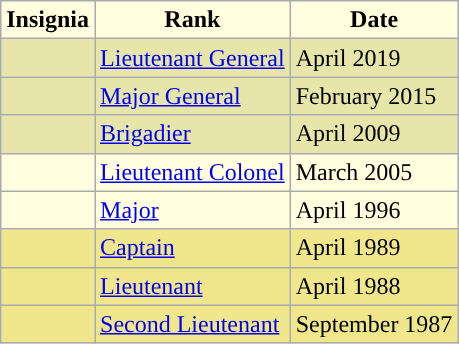<table class="wikitable">
<tr>
<th style="background:#FFFFE0">Insignia</th>
<th style="background:#FFFFE0">Rank</th>
<th style="background:#FFFFE0">Date</th>
</tr>
<tr>
<td style="background:#e6e6aa;"></td>
<td style="background:#e6e6aa;"><a href='#'>Lieutenant General</a></td>
<td style="background:#e6e6aa;">April 2019</td>
</tr>
<tr>
<td style="background:#e6e6aa;"> </td>
<td style="background:#e6e6aa;"><a href='#'>Major General</a></td>
<td style="background:#e6e6aa;">February 2015</td>
</tr>
<tr>
<td style="background:#e6e6aa;"></td>
<td style="background:#e6e6aa;"><a href='#'>Brigadier</a></td>
<td style="background:#e6e6aa;">April 2009</td>
</tr>
<tr>
<td style="background:#FFFFE0"></td>
<td style="background:#FFFFE0"><a href='#'>Lieutenant Colonel</a></td>
<td style="background:#FFFFE0">March 2005</td>
</tr>
<tr>
<td style="background:#FFFFE0"></td>
<td style="background:#FFFFE0"><a href='#'>Major</a></td>
<td style="background:#FFFFE0">April 1996</td>
</tr>
<tr>
<td style="background:#F0E68C;"></td>
<td style="background:#F0E68C;"><a href='#'>Captain</a></td>
<td style="background:#F0E68C;">April 1989</td>
</tr>
<tr>
<td style="background:#F0E68C;"></td>
<td style="background:#F0E68C;"><a href='#'>Lieutenant</a></td>
<td style="background:#F0E68C;">April 1988</td>
</tr>
<tr>
<td style="background:#F0E68C;"></td>
<td style="background:#F0E68C;"><a href='#'>Second Lieutenant</a></td>
<td style="background:#F0E68C;">September 1987</td>
</tr>
</table>
